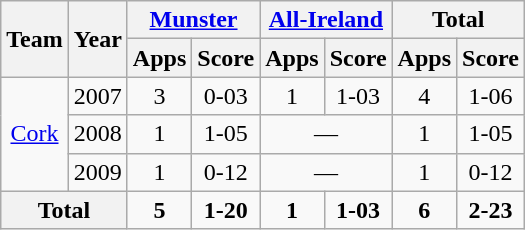<table class="wikitable" style="text-align:center">
<tr>
<th rowspan="2">Team</th>
<th rowspan="2">Year</th>
<th colspan="2"><a href='#'>Munster</a></th>
<th colspan="2"><a href='#'>All-Ireland</a></th>
<th colspan="2">Total</th>
</tr>
<tr>
<th>Apps</th>
<th>Score</th>
<th>Apps</th>
<th>Score</th>
<th>Apps</th>
<th>Score</th>
</tr>
<tr>
<td rowspan="3"><a href='#'>Cork</a></td>
<td>2007</td>
<td>3</td>
<td>0-03</td>
<td>1</td>
<td>1-03</td>
<td>4</td>
<td>1-06</td>
</tr>
<tr>
<td>2008</td>
<td>1</td>
<td>1-05</td>
<td colspan=2>—</td>
<td>1</td>
<td>1-05</td>
</tr>
<tr>
<td>2009</td>
<td>1</td>
<td>0-12</td>
<td colspan=2>—</td>
<td>1</td>
<td>0-12</td>
</tr>
<tr>
<th colspan="2">Total</th>
<td><strong>5</strong></td>
<td><strong>1-20</strong></td>
<td><strong>1</strong></td>
<td><strong>1-03</strong></td>
<td><strong>6</strong></td>
<td><strong>2-23</strong></td>
</tr>
</table>
